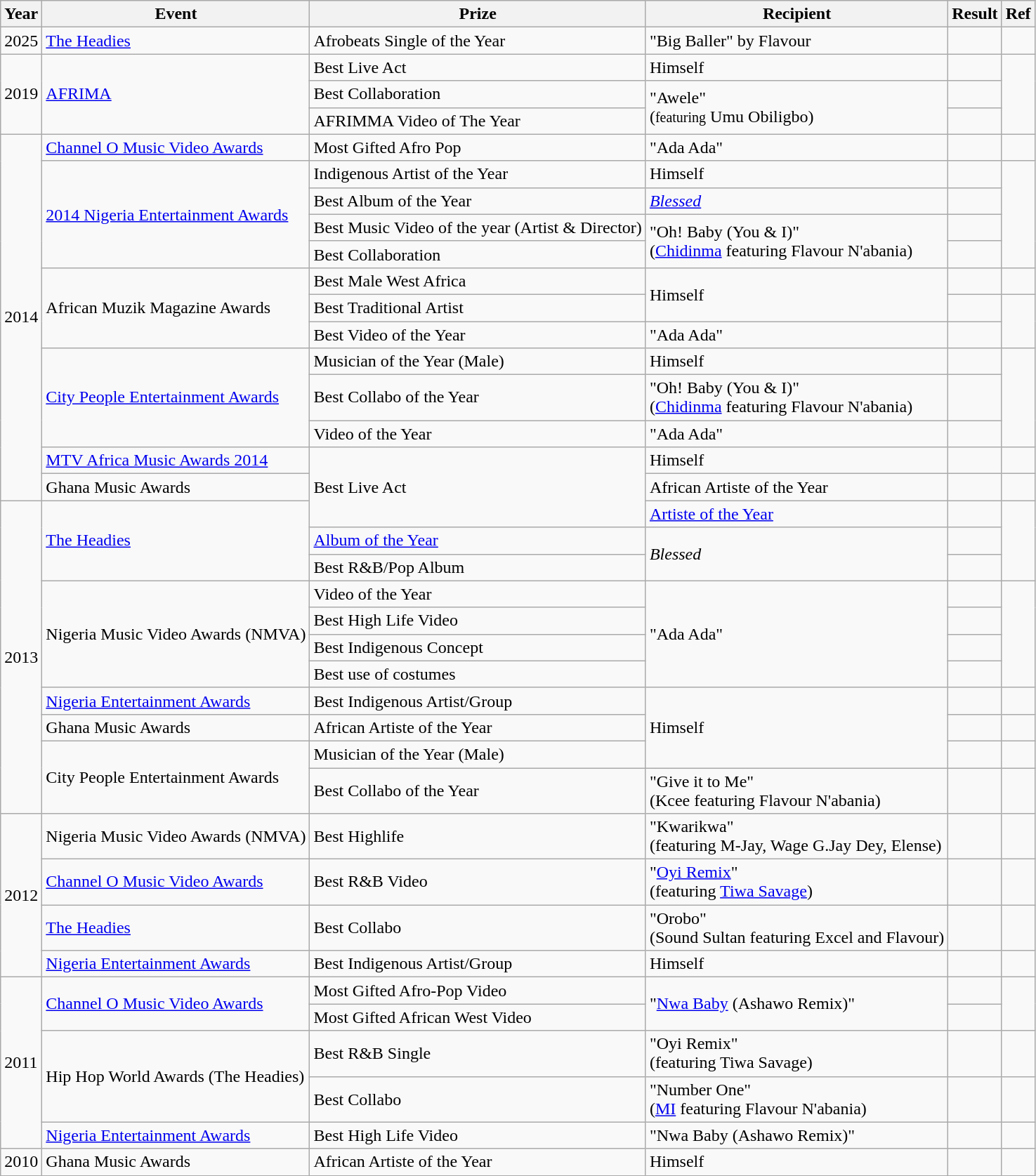<table class ="wikitable">
<tr>
<th>Year</th>
<th>Event</th>
<th>Prize</th>
<th>Recipient</th>
<th>Result</th>
<th>Ref</th>
</tr>
<tr>
<td>2025</td>
<td><a href='#'>The Headies</a></td>
<td>Afrobeats Single of the Year</td>
<td>"Big Baller" by Flavour</td>
<td></td>
<td></td>
</tr>
<tr>
<td rowspan="3">2019</td>
<td rowspan="3"><a href='#'>AFRIMA</a></td>
<td>Best Live Act</td>
<td>Himself</td>
<td></td>
<td rowspan="3"></td>
</tr>
<tr>
<td>Best Collaboration</td>
<td rowspan="2">"Awele"<br>(<small>featuring</small> Umu Obiligbo)</td>
<td></td>
</tr>
<tr>
<td>AFRIMMA Video of The Year</td>
<td></td>
</tr>
<tr>
<td rowspan="13">2014</td>
<td><a href='#'>Channel O Music Video Awards</a></td>
<td>Most Gifted Afro Pop</td>
<td>"Ada Ada"</td>
<td></td>
<td></td>
</tr>
<tr>
<td rowspan="4"><a href='#'>2014 Nigeria Entertainment Awards</a></td>
<td>Indigenous Artist of the Year</td>
<td>Himself</td>
<td></td>
<td rowspan="4"></td>
</tr>
<tr>
<td>Best Album of the Year</td>
<td><em><a href='#'>Blessed</a></em></td>
<td></td>
</tr>
<tr>
<td>Best Music Video of the year (Artist & Director)</td>
<td rowspan="2">"Oh! Baby (You & I)" <br><span>(<a href='#'>Chidinma</a> featuring Flavour N'abania)</span></td>
<td></td>
</tr>
<tr>
<td>Best Collaboration</td>
<td></td>
</tr>
<tr>
<td rowspan="3">African Muzik Magazine Awards</td>
<td>Best Male West Africa</td>
<td rowspan="2">Himself</td>
<td></td>
<td></td>
</tr>
<tr>
<td>Best Traditional Artist</td>
<td></td>
<td rowspan="2"></td>
</tr>
<tr>
<td>Best Video of the Year</td>
<td>"Ada Ada"</td>
<td></td>
</tr>
<tr>
<td rowspan="3"><a href='#'>City People Entertainment Awards</a></td>
<td>Musician of the Year (Male)</td>
<td>Himself</td>
<td></td>
<td rowspan="3"></td>
</tr>
<tr>
<td>Best Collabo of the Year</td>
<td>"Oh! Baby (You & I)"  <br><span>(<a href='#'>Chidinma</a> featuring Flavour N'abania)</span></td>
<td></td>
</tr>
<tr>
<td>Video of the Year</td>
<td>"Ada Ada"</td>
<td></td>
</tr>
<tr>
<td><a href='#'>MTV Africa Music Awards 2014</a></td>
<td rowspan="3">Best Live Act</td>
<td>Himself</td>
<td></td>
<td></td>
</tr>
<tr>
<td>Ghana Music Awards</td>
<td>African Artiste of the Year</td>
<td></td>
<td></td>
</tr>
<tr>
<td rowspan="11">2013</td>
<td rowspan="3"><a href='#'>The Headies</a></td>
<td><a href='#'>Artiste of the Year</a></td>
<td></td>
<td rowspan="3"></td>
</tr>
<tr>
<td><a href='#'>Album of the Year</a></td>
<td rowspan="2"><em>Blessed</em></td>
<td></td>
</tr>
<tr>
<td>Best R&B/Pop Album</td>
<td></td>
</tr>
<tr>
<td rowspan="4">Nigeria Music Video Awards (NMVA)</td>
<td>Video of the Year</td>
<td rowspan="4">"Ada Ada"</td>
<td></td>
<td rowspan="4"></td>
</tr>
<tr>
<td>Best High Life Video</td>
<td></td>
</tr>
<tr>
<td>Best Indigenous Concept</td>
<td></td>
</tr>
<tr>
<td>Best use of costumes</td>
<td></td>
</tr>
<tr>
<td><a href='#'>Nigeria Entertainment Awards</a></td>
<td>Best Indigenous Artist/Group</td>
<td rowspan="3">Himself</td>
<td></td>
<td></td>
</tr>
<tr>
<td>Ghana Music Awards</td>
<td>African Artiste of the Year</td>
<td></td>
<td></td>
</tr>
<tr>
<td rowspan="2">City People Entertainment Awards</td>
<td>Musician of the Year (Male)</td>
<td></td>
<td></td>
</tr>
<tr>
<td>Best Collabo of the Year</td>
<td>"Give it to Me" <br><span>(Kcee featuring Flavour N'abania)</span></td>
<td></td>
<td></td>
</tr>
<tr>
<td rowspan="4">2012</td>
<td>Nigeria Music Video Awards (NMVA)</td>
<td>Best Highlife</td>
<td>"Kwarikwa" <br><span>(featuring M-Jay, Wage G.Jay Dey, Elense)</span></td>
<td></td>
<td></td>
</tr>
<tr>
<td><a href='#'>Channel O Music Video Awards</a></td>
<td>Best R&B Video</td>
<td>"<a href='#'>Oyi Remix</a>" <br><span>(featuring <a href='#'>Tiwa Savage</a>)</span></td>
<td></td>
<td></td>
</tr>
<tr>
<td><a href='#'>The Headies</a></td>
<td>Best Collabo</td>
<td>"Orobo" <br><span>(Sound Sultan featuring Excel and Flavour)</span></td>
<td></td>
<td></td>
</tr>
<tr>
<td><a href='#'>Nigeria Entertainment Awards</a></td>
<td>Best Indigenous Artist/Group</td>
<td>Himself</td>
<td></td>
<td></td>
</tr>
<tr>
<td rowspan="5">2011</td>
<td rowspan="2"><a href='#'>Channel O Music Video Awards</a></td>
<td>Most Gifted Afro-Pop Video</td>
<td rowspan="2">"<a href='#'>Nwa Baby</a> (Ashawo Remix)"</td>
<td></td>
<td rowspan="2"></td>
</tr>
<tr>
<td>Most Gifted African West Video</td>
<td></td>
</tr>
<tr>
<td rowspan="2">Hip Hop World Awards (The Headies)</td>
<td>Best R&B Single</td>
<td>"Oyi Remix" <br><span>(featuring Tiwa Savage)</span></td>
<td></td>
<td></td>
</tr>
<tr>
<td>Best Collabo</td>
<td>"Number One" <br><span>(<a href='#'>MI</a> featuring Flavour N'abania)</span></td>
<td></td>
<td></td>
</tr>
<tr>
<td><a href='#'>Nigeria Entertainment Awards</a></td>
<td>Best High Life Video</td>
<td>"Nwa Baby (Ashawo Remix)"</td>
<td></td>
<td></td>
</tr>
<tr>
<td>2010</td>
<td>Ghana Music Awards</td>
<td>African Artiste of the Year</td>
<td>Himself</td>
<td></td>
<td></td>
</tr>
</table>
